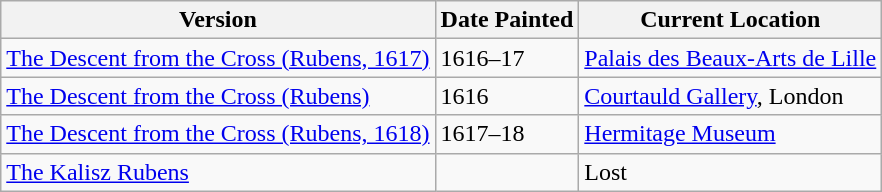<table class="wikitable">
<tr>
<th>Version</th>
<th>Date Painted</th>
<th>Current Location</th>
</tr>
<tr>
<td> <a href='#'>The Descent from the Cross (Rubens, 1617)</a></td>
<td>1616–17</td>
<td><a href='#'>Palais des Beaux-Arts de Lille</a></td>
</tr>
<tr>
<td> <a href='#'>The Descent from the Cross (Rubens)</a></td>
<td> 1616</td>
<td><a href='#'>Courtauld Gallery</a>, London</td>
</tr>
<tr>
<td> <a href='#'>The Descent from the Cross (Rubens, 1618)</a></td>
<td>1617–18</td>
<td><a href='#'>Hermitage Museum</a></td>
</tr>
<tr>
<td> <a href='#'>The Kalisz Rubens</a></td>
<td></td>
<td>Lost</td>
</tr>
</table>
